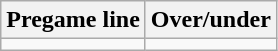<table class="wikitable">
<tr align="center">
<th style=>Pregame line</th>
<th style=>Over/under</th>
</tr>
<tr align="center">
<td></td>
<td></td>
</tr>
</table>
